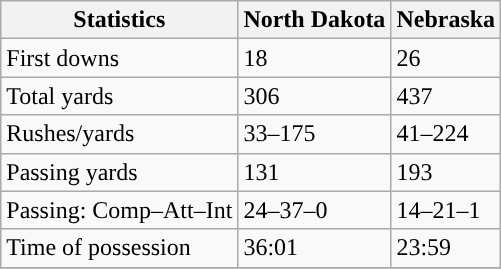<table class="wikitable" style="float: left;">
<tr>
<th>Statistics</th>
<th>North Dakota</th>
<th>Nebraska</th>
</tr>
<tr>
<td>First downs</td>
<td>18</td>
<td>26</td>
</tr>
<tr>
<td>Total yards</td>
<td>306</td>
<td>437</td>
</tr>
<tr>
<td>Rushes/yards</td>
<td>33–175</td>
<td>41–224</td>
</tr>
<tr>
<td>Passing yards</td>
<td>131</td>
<td>193</td>
</tr>
<tr>
<td>Passing: Comp–Att–Int</td>
<td>24–37–0</td>
<td>14–21–1</td>
</tr>
<tr>
<td>Time of possession</td>
<td>36:01</td>
<td>23:59</td>
</tr>
<tr>
</tr>
</table>
